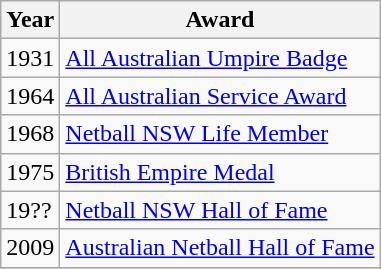<table class="wikitable collapsible">
<tr>
<th>Year</th>
<th>Award</th>
</tr>
<tr>
<td>1931</td>
<td><a href='#'>All Australian Umpire Badge</a></td>
</tr>
<tr>
<td>1964</td>
<td><a href='#'>All Australian Service Award</a></td>
</tr>
<tr>
<td>1968</td>
<td><a href='#'>Netball NSW Life Member</a></td>
</tr>
<tr>
<td>1975</td>
<td><a href='#'>British Empire Medal</a></td>
</tr>
<tr>
<td>19??</td>
<td><a href='#'>Netball NSW Hall of Fame</a></td>
</tr>
<tr>
<td>2009</td>
<td><a href='#'>Australian Netball Hall of Fame</a></td>
</tr>
<tr>
</tr>
</table>
